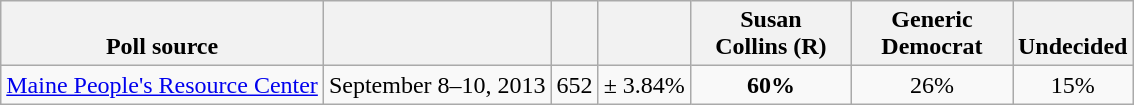<table class="wikitable" style="text-align:center">
<tr valign= bottom>
<th>Poll source</th>
<th></th>
<th></th>
<th></th>
<th style="width:100px;">Susan<br>Collins (R)</th>
<th style="width:100px;">Generic<br>Democrat</th>
<th>Undecided</th>
</tr>
<tr>
<td align=left><a href='#'>Maine People's Resource Center</a></td>
<td>September 8–10, 2013</td>
<td>652</td>
<td>± 3.84%</td>
<td><strong>60%</strong></td>
<td>26%</td>
<td>15%</td>
</tr>
</table>
